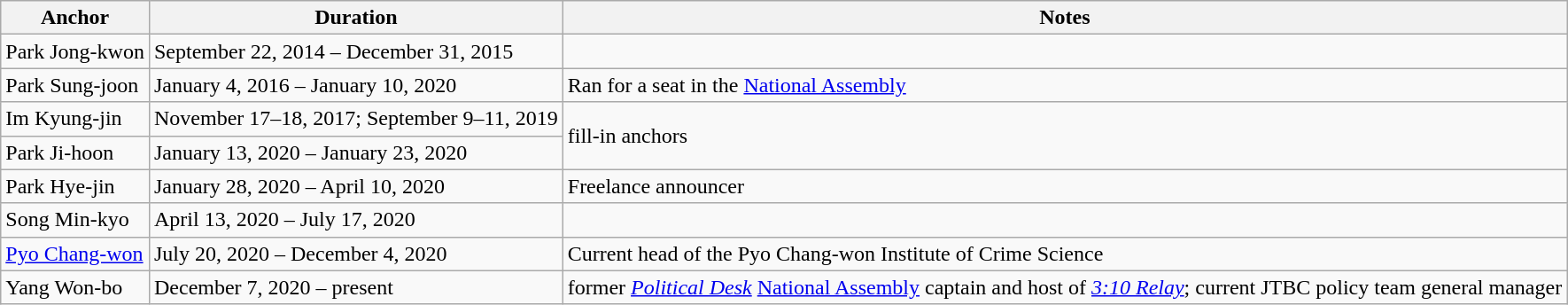<table class="wikitable">
<tr>
<th>Anchor</th>
<th>Duration</th>
<th>Notes</th>
</tr>
<tr>
<td>Park Jong-kwon</td>
<td>September 22, 2014 – December 31, 2015</td>
<td></td>
</tr>
<tr>
<td>Park Sung-joon</td>
<td>January 4, 2016 – January 10, 2020</td>
<td>Ran for a seat in the <a href='#'>National Assembly</a></td>
</tr>
<tr>
<td>Im Kyung-jin</td>
<td>November 17–18, 2017; September 9–11, 2019</td>
<td rowspan="2">fill-in anchors</td>
</tr>
<tr>
<td>Park Ji-hoon</td>
<td>January 13, 2020 – January 23, 2020</td>
</tr>
<tr>
<td>Park Hye-jin</td>
<td>January 28, 2020 – April 10, 2020</td>
<td>Freelance announcer</td>
</tr>
<tr>
<td>Song Min-kyo</td>
<td>April 13, 2020 – July 17, 2020</td>
<td></td>
</tr>
<tr>
<td><a href='#'>Pyo Chang-won</a></td>
<td>July 20, 2020 – December 4, 2020</td>
<td>Current head of the Pyo Chang-won Institute of Crime Science</td>
</tr>
<tr>
<td>Yang Won-bo</td>
<td>December 7, 2020 – present</td>
<td>former <em><a href='#'>Political Desk</a></em> <a href='#'>National Assembly</a> captain and host of <em><a href='#'>3:10 Relay</a></em>; current JTBC policy team general manager</td>
</tr>
</table>
